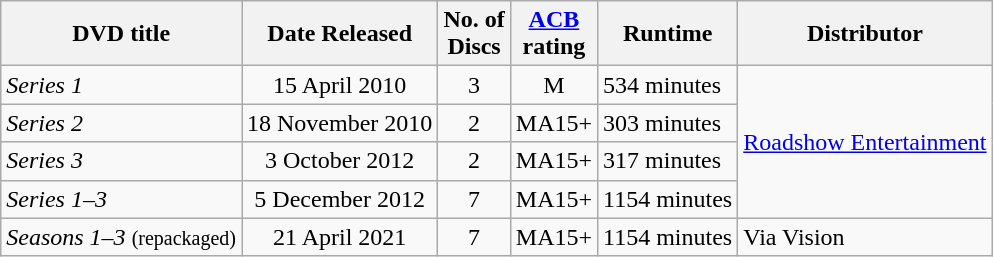<table class="wikitable">
<tr>
<th>DVD title</th>
<th>Date Released</th>
<th>No. of<br>Discs</th>
<th><a href='#'>ACB</a><br>rating</th>
<th>Runtime</th>
<th>Distributor</th>
</tr>
<tr>
<td><em>Series 1</em></td>
<td align="center">15 April 2010</td>
<td align="center">3</td>
<td align="center">M</td>
<td>534 minutes</td>
<td rowspan="4"><a href='#'>Roadshow Entertainment</a></td>
</tr>
<tr>
<td><em>Series 2</em></td>
<td align="center">18 November 2010</td>
<td align="center">2</td>
<td align="center">MA15+</td>
<td>303 minutes</td>
</tr>
<tr>
<td><em>Series 3</em></td>
<td align="center">3 October 2012</td>
<td align="center">2</td>
<td align="center">MA15+</td>
<td>317 minutes</td>
</tr>
<tr>
<td><em>Series 1–3</em></td>
<td align="center">5 December 2012</td>
<td align="center">7</td>
<td align="center">MA15+</td>
<td>1154 minutes</td>
</tr>
<tr>
<td><em>Seasons 1–3</em> <small>(repackaged)</small></td>
<td align="center">21 April 2021</td>
<td align="center">7</td>
<td align="center">MA15+</td>
<td>1154 minutes</td>
<td>Via Vision</td>
</tr>
</table>
